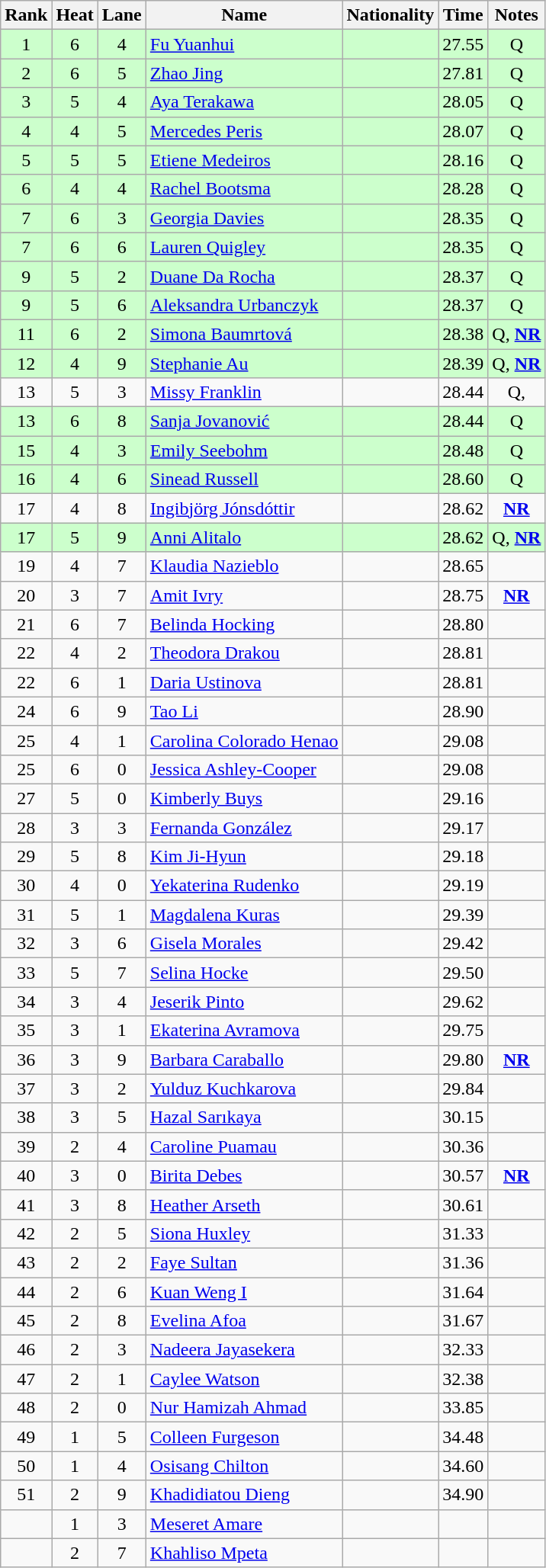<table class="wikitable sortable" style="text-align:center">
<tr>
<th>Rank</th>
<th>Heat</th>
<th>Lane</th>
<th>Name</th>
<th>Nationality</th>
<th>Time</th>
<th>Notes</th>
</tr>
<tr bgcolor=ccffcc>
<td>1</td>
<td>6</td>
<td>4</td>
<td align=left><a href='#'>Fu Yuanhui</a></td>
<td align=left></td>
<td>27.55</td>
<td>Q</td>
</tr>
<tr bgcolor=ccffcc>
<td>2</td>
<td>6</td>
<td>5</td>
<td align=left><a href='#'>Zhao Jing</a></td>
<td align=left></td>
<td>27.81</td>
<td>Q</td>
</tr>
<tr bgcolor=ccffcc>
<td>3</td>
<td>5</td>
<td>4</td>
<td align=left><a href='#'>Aya Terakawa</a></td>
<td align=left></td>
<td>28.05</td>
<td>Q</td>
</tr>
<tr bgcolor=ccffcc>
<td>4</td>
<td>4</td>
<td>5</td>
<td align=left><a href='#'>Mercedes Peris</a></td>
<td align=left></td>
<td>28.07</td>
<td>Q</td>
</tr>
<tr bgcolor=ccffcc>
<td>5</td>
<td>5</td>
<td>5</td>
<td align=left><a href='#'>Etiene Medeiros</a></td>
<td align=left></td>
<td>28.16</td>
<td>Q</td>
</tr>
<tr bgcolor=ccffcc>
<td>6</td>
<td>4</td>
<td>4</td>
<td align=left><a href='#'>Rachel Bootsma</a></td>
<td align=left></td>
<td>28.28</td>
<td>Q</td>
</tr>
<tr bgcolor=ccffcc>
<td>7</td>
<td>6</td>
<td>3</td>
<td align=left><a href='#'>Georgia Davies</a></td>
<td align=left></td>
<td>28.35</td>
<td>Q</td>
</tr>
<tr bgcolor=ccffcc>
<td>7</td>
<td>6</td>
<td>6</td>
<td align=left><a href='#'>Lauren Quigley</a></td>
<td align=left></td>
<td>28.35</td>
<td>Q</td>
</tr>
<tr bgcolor=ccffcc>
<td>9</td>
<td>5</td>
<td>2</td>
<td align=left><a href='#'>Duane Da Rocha</a></td>
<td align=left></td>
<td>28.37</td>
<td>Q</td>
</tr>
<tr bgcolor=ccffcc>
<td>9</td>
<td>5</td>
<td>6</td>
<td align=left><a href='#'>Aleksandra Urbanczyk</a></td>
<td align=left></td>
<td>28.37</td>
<td>Q</td>
</tr>
<tr bgcolor=ccffcc>
<td>11</td>
<td>6</td>
<td>2</td>
<td align=left><a href='#'>Simona Baumrtová</a></td>
<td align=left></td>
<td>28.38</td>
<td>Q, <strong><a href='#'>NR</a></strong></td>
</tr>
<tr bgcolor=ccffcc>
<td>12</td>
<td>4</td>
<td>9</td>
<td align=left><a href='#'>Stephanie Au</a></td>
<td align=left></td>
<td>28.39</td>
<td>Q, <strong><a href='#'>NR</a></strong></td>
</tr>
<tr>
<td>13</td>
<td>5</td>
<td>3</td>
<td align=left><a href='#'>Missy Franklin</a></td>
<td align=left></td>
<td>28.44</td>
<td>Q, </td>
</tr>
<tr bgcolor=ccffcc>
<td>13</td>
<td>6</td>
<td>8</td>
<td align=left><a href='#'>Sanja Jovanović</a></td>
<td align=left></td>
<td>28.44</td>
<td>Q</td>
</tr>
<tr bgcolor=ccffcc>
<td>15</td>
<td>4</td>
<td>3</td>
<td align=left><a href='#'>Emily Seebohm</a></td>
<td align=left></td>
<td>28.48</td>
<td>Q</td>
</tr>
<tr bgcolor=ccffcc>
<td>16</td>
<td>4</td>
<td>6</td>
<td align=left><a href='#'>Sinead Russell</a></td>
<td align=left></td>
<td>28.60</td>
<td>Q</td>
</tr>
<tr>
<td>17</td>
<td>4</td>
<td>8</td>
<td align=left><a href='#'>Ingibjörg Jónsdóttir</a></td>
<td align=left></td>
<td>28.62</td>
<td><strong><a href='#'>NR</a></strong></td>
</tr>
<tr bgcolor=ccffcc>
<td>17</td>
<td>5</td>
<td>9</td>
<td align=left><a href='#'>Anni Alitalo</a></td>
<td align=left></td>
<td>28.62</td>
<td>Q, <strong><a href='#'>NR</a></strong></td>
</tr>
<tr>
<td>19</td>
<td>4</td>
<td>7</td>
<td align=left><a href='#'>Klaudia Nazieblo</a></td>
<td align=left></td>
<td>28.65</td>
<td></td>
</tr>
<tr>
<td>20</td>
<td>3</td>
<td>7</td>
<td align=left><a href='#'>Amit Ivry</a></td>
<td align=left></td>
<td>28.75</td>
<td><strong><a href='#'>NR</a></strong></td>
</tr>
<tr>
<td>21</td>
<td>6</td>
<td>7</td>
<td align=left><a href='#'>Belinda Hocking</a></td>
<td align=left></td>
<td>28.80</td>
<td></td>
</tr>
<tr>
<td>22</td>
<td>4</td>
<td>2</td>
<td align=left><a href='#'>Theodora Drakou</a></td>
<td align=left></td>
<td>28.81</td>
<td></td>
</tr>
<tr>
<td>22</td>
<td>6</td>
<td>1</td>
<td align=left><a href='#'>Daria Ustinova</a></td>
<td align=left></td>
<td>28.81</td>
<td></td>
</tr>
<tr>
<td>24</td>
<td>6</td>
<td>9</td>
<td align=left><a href='#'>Tao Li</a></td>
<td align=left></td>
<td>28.90</td>
<td></td>
</tr>
<tr>
<td>25</td>
<td>4</td>
<td>1</td>
<td align=left><a href='#'>Carolina Colorado Henao</a></td>
<td align=left></td>
<td>29.08</td>
<td></td>
</tr>
<tr>
<td>25</td>
<td>6</td>
<td>0</td>
<td align=left><a href='#'>Jessica Ashley-Cooper</a></td>
<td align=left></td>
<td>29.08</td>
<td></td>
</tr>
<tr>
<td>27</td>
<td>5</td>
<td>0</td>
<td align=left><a href='#'>Kimberly Buys</a></td>
<td align=left></td>
<td>29.16</td>
<td></td>
</tr>
<tr>
<td>28</td>
<td>3</td>
<td>3</td>
<td align=left><a href='#'>Fernanda González</a></td>
<td align=left></td>
<td>29.17</td>
<td></td>
</tr>
<tr>
<td>29</td>
<td>5</td>
<td>8</td>
<td align=left><a href='#'>Kim Ji-Hyun</a></td>
<td align=left></td>
<td>29.18</td>
<td></td>
</tr>
<tr>
<td>30</td>
<td>4</td>
<td>0</td>
<td align=left><a href='#'>Yekaterina Rudenko</a></td>
<td align=left></td>
<td>29.19</td>
<td></td>
</tr>
<tr>
<td>31</td>
<td>5</td>
<td>1</td>
<td align=left><a href='#'>Magdalena Kuras</a></td>
<td align=left></td>
<td>29.39</td>
<td></td>
</tr>
<tr>
<td>32</td>
<td>3</td>
<td>6</td>
<td align=left><a href='#'>Gisela Morales</a></td>
<td align=left></td>
<td>29.42</td>
<td></td>
</tr>
<tr>
<td>33</td>
<td>5</td>
<td>7</td>
<td align=left><a href='#'>Selina Hocke</a></td>
<td align=left></td>
<td>29.50</td>
<td></td>
</tr>
<tr>
<td>34</td>
<td>3</td>
<td>4</td>
<td align=left><a href='#'>Jeserik Pinto</a></td>
<td align=left></td>
<td>29.62</td>
<td></td>
</tr>
<tr>
<td>35</td>
<td>3</td>
<td>1</td>
<td align=left><a href='#'>Ekaterina Avramova</a></td>
<td align=left></td>
<td>29.75</td>
<td></td>
</tr>
<tr>
<td>36</td>
<td>3</td>
<td>9</td>
<td align=left><a href='#'>Barbara Caraballo</a></td>
<td align=left></td>
<td>29.80</td>
<td><strong><a href='#'>NR</a></strong></td>
</tr>
<tr>
<td>37</td>
<td>3</td>
<td>2</td>
<td align=left><a href='#'>Yulduz Kuchkarova</a></td>
<td align=left></td>
<td>29.84</td>
<td></td>
</tr>
<tr>
<td>38</td>
<td>3</td>
<td>5</td>
<td align=left><a href='#'>Hazal Sarıkaya</a></td>
<td align=left></td>
<td>30.15</td>
<td></td>
</tr>
<tr>
<td>39</td>
<td>2</td>
<td>4</td>
<td align=left><a href='#'>Caroline Puamau</a></td>
<td align=left></td>
<td>30.36</td>
<td></td>
</tr>
<tr>
<td>40</td>
<td>3</td>
<td>0</td>
<td align=left><a href='#'>Birita Debes</a></td>
<td align=left></td>
<td>30.57</td>
<td><strong><a href='#'>NR</a></strong></td>
</tr>
<tr>
<td>41</td>
<td>3</td>
<td>8</td>
<td align=left><a href='#'>Heather Arseth</a></td>
<td align=left></td>
<td>30.61</td>
<td></td>
</tr>
<tr>
<td>42</td>
<td>2</td>
<td>5</td>
<td align=left><a href='#'>Siona Huxley</a></td>
<td align=left></td>
<td>31.33</td>
<td></td>
</tr>
<tr>
<td>43</td>
<td>2</td>
<td>2</td>
<td align=left><a href='#'>Faye Sultan</a></td>
<td align=left></td>
<td>31.36</td>
<td></td>
</tr>
<tr>
<td>44</td>
<td>2</td>
<td>6</td>
<td align=left><a href='#'>Kuan Weng I</a></td>
<td align=left></td>
<td>31.64</td>
<td></td>
</tr>
<tr>
<td>45</td>
<td>2</td>
<td>8</td>
<td align=left><a href='#'>Evelina Afoa</a></td>
<td align=left></td>
<td>31.67</td>
<td></td>
</tr>
<tr>
<td>46</td>
<td>2</td>
<td>3</td>
<td align=left><a href='#'>Nadeera Jayasekera</a></td>
<td align=left></td>
<td>32.33</td>
<td></td>
</tr>
<tr>
<td>47</td>
<td>2</td>
<td>1</td>
<td align=left><a href='#'>Caylee Watson</a></td>
<td align=left></td>
<td>32.38</td>
<td></td>
</tr>
<tr>
<td>48</td>
<td>2</td>
<td>0</td>
<td align=left><a href='#'>Nur Hamizah Ahmad</a></td>
<td align=left></td>
<td>33.85</td>
<td></td>
</tr>
<tr>
<td>49</td>
<td>1</td>
<td>5</td>
<td align=left><a href='#'>Colleen Furgeson</a></td>
<td align=left></td>
<td>34.48</td>
<td></td>
</tr>
<tr>
<td>50</td>
<td>1</td>
<td>4</td>
<td align=left><a href='#'>Osisang Chilton</a></td>
<td align=left></td>
<td>34.60</td>
<td></td>
</tr>
<tr>
<td>51</td>
<td>2</td>
<td>9</td>
<td align=left><a href='#'>Khadidiatou Dieng</a></td>
<td align=left></td>
<td>34.90</td>
<td></td>
</tr>
<tr>
<td></td>
<td>1</td>
<td>3</td>
<td align=left><a href='#'>Meseret Amare</a></td>
<td align=left></td>
<td></td>
<td></td>
</tr>
<tr>
<td></td>
<td>2</td>
<td>7</td>
<td align=left><a href='#'>Khahliso Mpeta</a></td>
<td align=left></td>
<td></td>
<td></td>
</tr>
</table>
